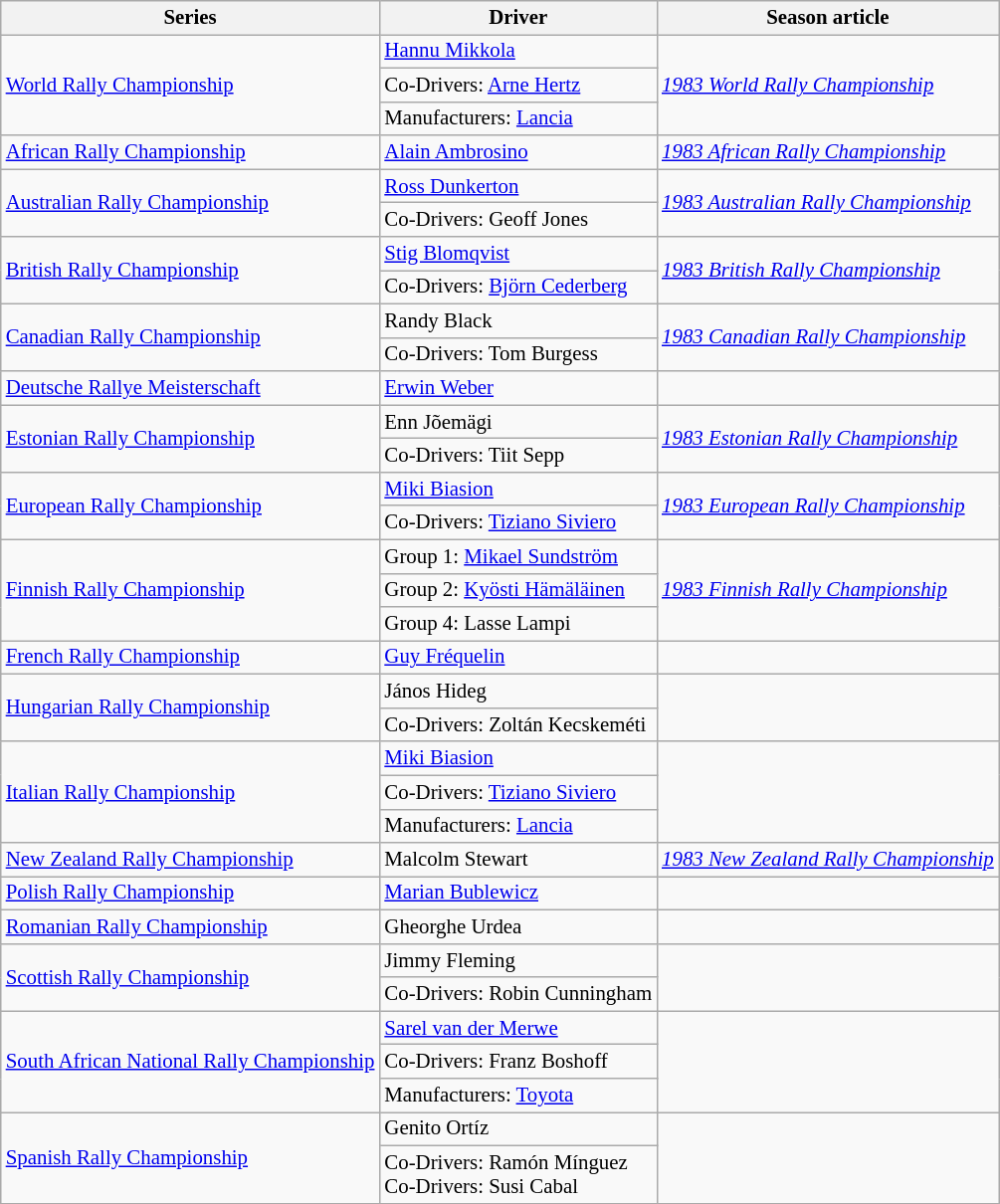<table class="wikitable" style="font-size: 87%;">
<tr>
<th>Series</th>
<th>Driver</th>
<th>Season article</th>
</tr>
<tr>
<td rowspan=3><a href='#'>World Rally Championship</a></td>
<td> <a href='#'>Hannu Mikkola</a></td>
<td rowspan=3><em><a href='#'>1983 World Rally Championship</a></em></td>
</tr>
<tr>
<td>Co-Drivers:  <a href='#'>Arne Hertz</a></td>
</tr>
<tr>
<td>Manufacturers:  <a href='#'>Lancia</a></td>
</tr>
<tr>
<td><a href='#'>African Rally Championship</a></td>
<td> <a href='#'>Alain Ambrosino</a></td>
<td><em><a href='#'>1983 African Rally Championship</a></em></td>
</tr>
<tr>
<td rowspan=2><a href='#'>Australian Rally Championship</a></td>
<td> <a href='#'>Ross Dunkerton</a></td>
<td rowspan=2><em><a href='#'>1983 Australian Rally Championship</a></em></td>
</tr>
<tr>
<td>Co-Drivers:  Geoff Jones</td>
</tr>
<tr>
<td rowspan=2><a href='#'>British Rally Championship</a></td>
<td> <a href='#'>Stig Blomqvist</a></td>
<td rowspan=2><em><a href='#'>1983 British Rally Championship</a></em></td>
</tr>
<tr>
<td>Co-Drivers:  <a href='#'>Björn Cederberg</a></td>
</tr>
<tr>
<td rowspan=2><a href='#'>Canadian Rally Championship</a></td>
<td> Randy Black</td>
<td rowspan=2><em><a href='#'>1983 Canadian Rally Championship</a></em></td>
</tr>
<tr>
<td>Co-Drivers:  Tom Burgess</td>
</tr>
<tr>
<td><a href='#'>Deutsche Rallye Meisterschaft</a></td>
<td> <a href='#'>Erwin Weber</a></td>
<td></td>
</tr>
<tr>
<td rowspan=2><a href='#'>Estonian Rally Championship</a></td>
<td> Enn Jõemägi</td>
<td rowspan=2><em><a href='#'>1983 Estonian Rally Championship</a></em></td>
</tr>
<tr>
<td>Co-Drivers:  Tiit Sepp</td>
</tr>
<tr>
<td rowspan=2><a href='#'>European Rally Championship</a></td>
<td> <a href='#'>Miki Biasion</a></td>
<td rowspan=2><em><a href='#'>1983 European Rally Championship</a></em></td>
</tr>
<tr>
<td>Co-Drivers:  <a href='#'>Tiziano Siviero</a></td>
</tr>
<tr>
<td rowspan=3><a href='#'>Finnish Rally Championship</a></td>
<td>Group 1:  <a href='#'>Mikael Sundström</a></td>
<td rowspan=3><em><a href='#'>1983 Finnish Rally Championship</a></em></td>
</tr>
<tr>
<td>Group 2:  <a href='#'>Kyösti Hämäläinen</a></td>
</tr>
<tr>
<td>Group 4:  Lasse Lampi</td>
</tr>
<tr>
<td><a href='#'>French Rally Championship</a></td>
<td> <a href='#'>Guy Fréquelin</a></td>
<td></td>
</tr>
<tr>
<td rowspan=2><a href='#'>Hungarian Rally Championship</a></td>
<td> János Hideg</td>
<td rowspan=2></td>
</tr>
<tr>
<td>Co-Drivers:  Zoltán Kecskeméti</td>
</tr>
<tr>
<td rowspan=3><a href='#'>Italian Rally Championship</a></td>
<td> <a href='#'>Miki Biasion</a></td>
<td rowspan=3></td>
</tr>
<tr>
<td>Co-Drivers:  <a href='#'>Tiziano Siviero</a></td>
</tr>
<tr>
<td>Manufacturers:  <a href='#'>Lancia</a></td>
</tr>
<tr>
<td><a href='#'>New Zealand Rally Championship</a></td>
<td> Malcolm Stewart</td>
<td><em><a href='#'>1983 New Zealand Rally Championship</a></em></td>
</tr>
<tr>
<td><a href='#'>Polish Rally Championship</a></td>
<td> <a href='#'>Marian Bublewicz</a></td>
<td></td>
</tr>
<tr>
<td><a href='#'>Romanian Rally Championship</a></td>
<td> Gheorghe Urdea</td>
<td></td>
</tr>
<tr>
<td rowspan=2><a href='#'>Scottish Rally Championship</a></td>
<td> Jimmy Fleming</td>
<td rowspan=2></td>
</tr>
<tr>
<td>Co-Drivers:  Robin Cunningham</td>
</tr>
<tr>
<td rowspan=3><a href='#'>South African National Rally Championship</a></td>
<td> <a href='#'>Sarel van der Merwe</a></td>
<td rowspan=3></td>
</tr>
<tr>
<td>Co-Drivers:  Franz Boshoff</td>
</tr>
<tr>
<td>Manufacturers:  <a href='#'>Toyota</a></td>
</tr>
<tr>
<td rowspan=2><a href='#'>Spanish Rally Championship</a></td>
<td> Genito Ortíz</td>
<td rowspan=2></td>
</tr>
<tr>
<td>Co-Drivers:  Ramón Mínguez<br>Co-Drivers:  Susi Cabal</td>
</tr>
<tr>
</tr>
</table>
